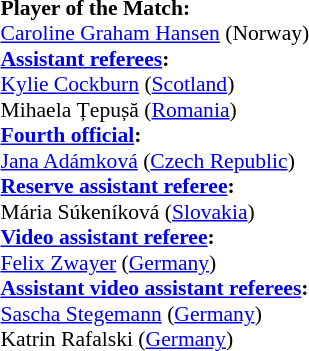<table width=50% style="font-size:90%">
<tr>
<td><br><strong>Player of the Match:</strong>
<br><a href='#'>Caroline Graham Hansen</a> (Norway)<br><strong><a href='#'>Assistant referees</a>:</strong>
<br><a href='#'>Kylie Cockburn</a> (<a href='#'>Scotland</a>)
<br>Mihaela Țepușă (<a href='#'>Romania</a>)
<br><strong><a href='#'>Fourth official</a>:</strong>
<br><a href='#'>Jana Adámková</a> (<a href='#'>Czech Republic</a>)
<br><strong><a href='#'>Reserve assistant referee</a>:</strong>
<br>Mária Súkeníková (<a href='#'>Slovakia</a>)
<br><strong><a href='#'>Video assistant referee</a>:</strong>
<br><a href='#'>Felix Zwayer</a> (<a href='#'>Germany</a>)
<br><strong><a href='#'>Assistant video assistant referees</a>:</strong>
<br><a href='#'>Sascha Stegemann</a> (<a href='#'>Germany</a>)
<br>Katrin Rafalski (<a href='#'>Germany</a>)</td>
</tr>
</table>
